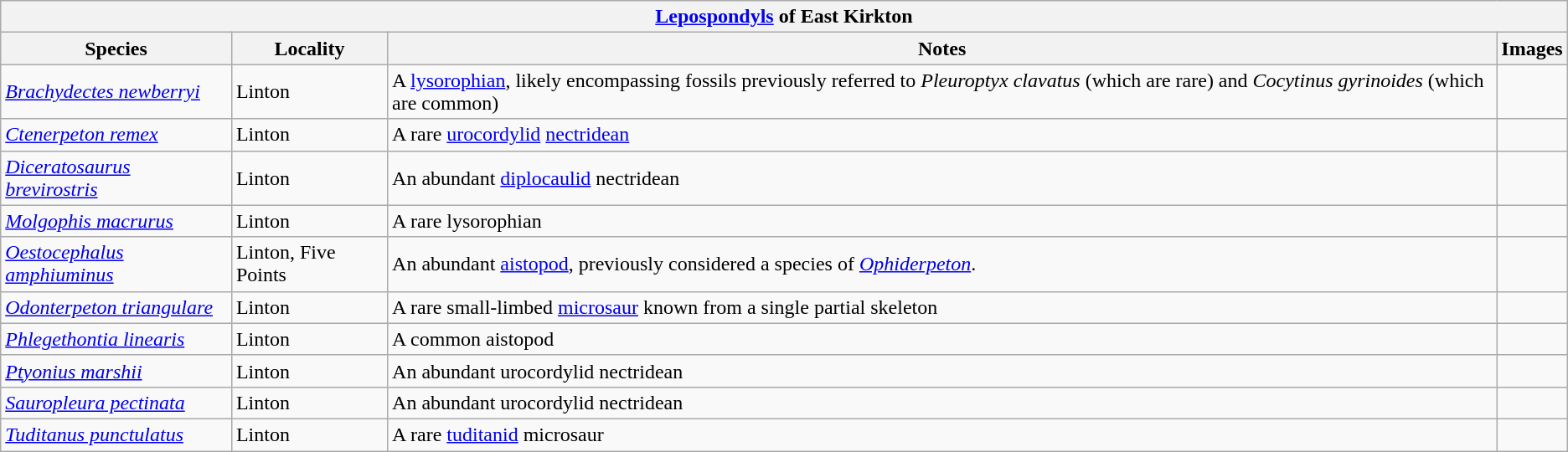<table class="wikitable" align="center">
<tr>
<th colspan="4" align="center"><strong><a href='#'>Lepospondyls</a> of East Kirkton</strong></th>
</tr>
<tr>
<th>Species</th>
<th>Locality</th>
<th>Notes</th>
<th>Images</th>
</tr>
<tr>
<td><em><a href='#'>Brachydectes newberryi</a></em></td>
<td>Linton</td>
<td>A <a href='#'>lysorophian</a>, likely encompassing fossils previously referred to <em>Pleuroptyx clavatus</em> (which are rare) and <em>Cocytinus gyrinoides</em> (which are common)</td>
<td></td>
</tr>
<tr>
<td><em><a href='#'>Ctenerpeton remex</a></em></td>
<td>Linton</td>
<td>A rare <a href='#'>urocordylid</a> <a href='#'>nectridean</a></td>
<td></td>
</tr>
<tr>
<td><em><a href='#'>Diceratosaurus brevirostris</a></em></td>
<td>Linton</td>
<td>An abundant <a href='#'>diplocaulid</a> nectridean</td>
<td></td>
</tr>
<tr>
<td><em><a href='#'>Molgophis macrurus</a></em></td>
<td>Linton</td>
<td>A rare lysorophian</td>
<td></td>
</tr>
<tr>
<td><em><a href='#'>Oestocephalus amphiuminus</a></em></td>
<td>Linton, Five Points</td>
<td>An abundant <a href='#'>aistopod</a>, previously considered a species of <em><a href='#'>Ophiderpeton</a></em>.</td>
<td></td>
</tr>
<tr>
<td><em><a href='#'>Odonterpeton triangulare</a></em></td>
<td>Linton</td>
<td>A rare small-limbed <a href='#'>microsaur</a> known from a single partial skeleton</td>
<td></td>
</tr>
<tr>
<td><em><a href='#'>Phlegethontia linearis</a></em></td>
<td>Linton</td>
<td>A common aistopod</td>
<td></td>
</tr>
<tr>
<td><em><a href='#'>Ptyonius marshii</a></em></td>
<td>Linton</td>
<td>An abundant urocordylid nectridean</td>
<td></td>
</tr>
<tr>
<td><em><a href='#'>Sauropleura pectinata</a></em></td>
<td>Linton</td>
<td>An abundant urocordylid nectridean</td>
<td></td>
</tr>
<tr>
<td><em><a href='#'>Tuditanus punctulatus</a></em></td>
<td>Linton</td>
<td>A rare <a href='#'>tuditanid</a> microsaur</td>
<td></td>
</tr>
</table>
